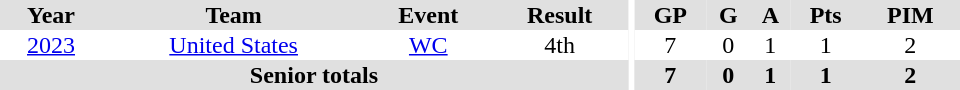<table border="0" cellpadding="1" cellspacing="0" ID="Table3" style="text-align:center; width:40em">
<tr ALIGN="center" bgcolor="#e0e0e0">
<th>Year</th>
<th>Team</th>
<th>Event</th>
<th>Result</th>
<th rowspan="99" bgcolor="#ffffff"></th>
<th>GP</th>
<th>G</th>
<th>A</th>
<th>Pts</th>
<th>PIM</th>
</tr>
<tr>
<td><a href='#'>2023</a></td>
<td><a href='#'>United States</a></td>
<td><a href='#'>WC</a></td>
<td>4th</td>
<td>7</td>
<td>0</td>
<td>1</td>
<td>1</td>
<td>2</td>
</tr>
<tr bgcolor="#e0e0e0">
<th colspan="4">Senior totals</th>
<th>7</th>
<th>0</th>
<th>1</th>
<th>1</th>
<th>2</th>
</tr>
</table>
